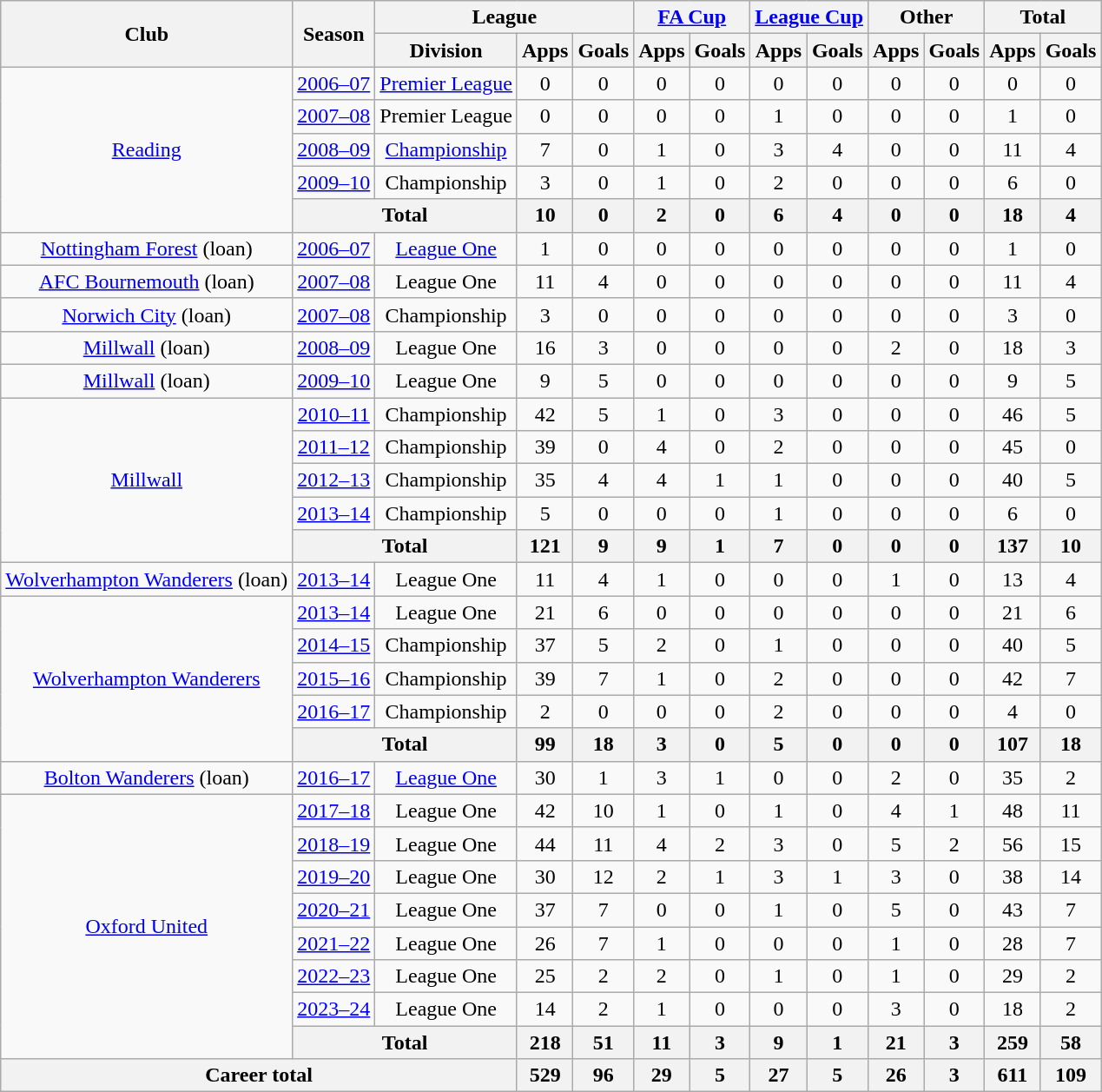<table class="wikitable" style="text-align:center">
<tr>
<th rowspan="2">Club</th>
<th rowspan="2">Season</th>
<th colspan="3">League</th>
<th colspan="2"><a href='#'>FA Cup</a></th>
<th colspan="2"><a href='#'>League Cup</a></th>
<th colspan="2">Other</th>
<th colspan="2">Total</th>
</tr>
<tr>
<th>Division</th>
<th>Apps</th>
<th>Goals</th>
<th>Apps</th>
<th>Goals</th>
<th>Apps</th>
<th>Goals</th>
<th>Apps</th>
<th>Goals</th>
<th>Apps</th>
<th>Goals</th>
</tr>
<tr>
<td rowspan="5"><a href='#'>Reading</a></td>
<td><a href='#'>2006–07</a></td>
<td><a href='#'>Premier League</a></td>
<td>0</td>
<td>0</td>
<td>0</td>
<td>0</td>
<td>0</td>
<td>0</td>
<td>0</td>
<td>0</td>
<td>0</td>
<td>0</td>
</tr>
<tr>
<td><a href='#'>2007–08</a></td>
<td>Premier League</td>
<td>0</td>
<td>0</td>
<td>0</td>
<td>0</td>
<td>1</td>
<td>0</td>
<td>0</td>
<td>0</td>
<td>1</td>
<td>0</td>
</tr>
<tr>
<td><a href='#'>2008–09</a></td>
<td><a href='#'>Championship</a></td>
<td>7</td>
<td>0</td>
<td>1</td>
<td>0</td>
<td>3</td>
<td>4</td>
<td>0</td>
<td>0</td>
<td>11</td>
<td>4</td>
</tr>
<tr>
<td><a href='#'>2009–10</a></td>
<td>Championship</td>
<td>3</td>
<td>0</td>
<td>1</td>
<td>0</td>
<td>2</td>
<td>0</td>
<td>0</td>
<td>0</td>
<td>6</td>
<td>0</td>
</tr>
<tr>
<th colspan="2">Total</th>
<th>10</th>
<th>0</th>
<th>2</th>
<th>0</th>
<th>6</th>
<th>4</th>
<th>0</th>
<th>0</th>
<th>18</th>
<th>4</th>
</tr>
<tr>
<td><a href='#'>Nottingham Forest</a> (loan)</td>
<td><a href='#'>2006–07</a></td>
<td><a href='#'>League One</a></td>
<td>1</td>
<td>0</td>
<td>0</td>
<td>0</td>
<td>0</td>
<td>0</td>
<td>0</td>
<td>0</td>
<td>1</td>
<td>0</td>
</tr>
<tr>
<td><a href='#'>AFC Bournemouth</a> (loan)</td>
<td><a href='#'>2007–08</a></td>
<td>League One</td>
<td>11</td>
<td>4</td>
<td>0</td>
<td>0</td>
<td>0</td>
<td>0</td>
<td>0</td>
<td>0</td>
<td>11</td>
<td>4</td>
</tr>
<tr>
<td><a href='#'>Norwich City</a> (loan)</td>
<td><a href='#'>2007–08</a></td>
<td>Championship</td>
<td>3</td>
<td>0</td>
<td>0</td>
<td>0</td>
<td>0</td>
<td>0</td>
<td>0</td>
<td>0</td>
<td>3</td>
<td>0</td>
</tr>
<tr>
<td><a href='#'>Millwall</a> (loan)</td>
<td><a href='#'>2008–09</a></td>
<td>League One</td>
<td>16</td>
<td>3</td>
<td>0</td>
<td>0</td>
<td>0</td>
<td>0</td>
<td>2</td>
<td>0</td>
<td>18</td>
<td>3</td>
</tr>
<tr>
<td><a href='#'>Millwall</a> (loan)</td>
<td><a href='#'>2009–10</a></td>
<td>League One</td>
<td>9</td>
<td>5</td>
<td>0</td>
<td>0</td>
<td>0</td>
<td>0</td>
<td>0</td>
<td>0</td>
<td>9</td>
<td>5</td>
</tr>
<tr>
<td rowspan="5"><a href='#'>Millwall</a></td>
<td><a href='#'>2010–11</a></td>
<td>Championship</td>
<td>42</td>
<td>5</td>
<td>1</td>
<td>0</td>
<td>3</td>
<td>0</td>
<td>0</td>
<td>0</td>
<td>46</td>
<td>5</td>
</tr>
<tr>
<td><a href='#'>2011–12</a></td>
<td>Championship</td>
<td>39</td>
<td>0</td>
<td>4</td>
<td>0</td>
<td>2</td>
<td>0</td>
<td>0</td>
<td>0</td>
<td>45</td>
<td>0</td>
</tr>
<tr>
<td><a href='#'>2012–13</a></td>
<td>Championship</td>
<td>35</td>
<td>4</td>
<td>4</td>
<td>1</td>
<td>1</td>
<td>0</td>
<td>0</td>
<td>0</td>
<td>40</td>
<td>5</td>
</tr>
<tr>
<td><a href='#'>2013–14</a></td>
<td>Championship</td>
<td>5</td>
<td>0</td>
<td>0</td>
<td>0</td>
<td>1</td>
<td>0</td>
<td>0</td>
<td>0</td>
<td>6</td>
<td>0</td>
</tr>
<tr>
<th colspan="2">Total</th>
<th>121</th>
<th>9</th>
<th>9</th>
<th>1</th>
<th>7</th>
<th>0</th>
<th>0</th>
<th>0</th>
<th>137</th>
<th>10</th>
</tr>
<tr>
<td><a href='#'>Wolverhampton Wanderers</a> (loan)</td>
<td><a href='#'>2013–14</a></td>
<td>League One</td>
<td>11</td>
<td>4</td>
<td>1</td>
<td>0</td>
<td>0</td>
<td>0</td>
<td>1</td>
<td>0</td>
<td>13</td>
<td>4</td>
</tr>
<tr>
<td rowspan="5"><a href='#'>Wolverhampton Wanderers</a></td>
<td><a href='#'>2013–14</a></td>
<td>League One</td>
<td>21</td>
<td>6</td>
<td>0</td>
<td>0</td>
<td>0</td>
<td>0</td>
<td>0</td>
<td>0</td>
<td>21</td>
<td>6</td>
</tr>
<tr>
<td><a href='#'>2014–15</a></td>
<td>Championship</td>
<td>37</td>
<td>5</td>
<td>2</td>
<td>0</td>
<td>1</td>
<td>0</td>
<td>0</td>
<td>0</td>
<td>40</td>
<td>5</td>
</tr>
<tr>
<td><a href='#'>2015–16</a></td>
<td>Championship</td>
<td>39</td>
<td>7</td>
<td>1</td>
<td>0</td>
<td>2</td>
<td>0</td>
<td>0</td>
<td>0</td>
<td>42</td>
<td>7</td>
</tr>
<tr>
<td><a href='#'>2016–17</a></td>
<td>Championship</td>
<td>2</td>
<td>0</td>
<td>0</td>
<td>0</td>
<td>2</td>
<td>0</td>
<td>0</td>
<td>0</td>
<td>4</td>
<td>0</td>
</tr>
<tr>
<th colspan="2">Total</th>
<th>99</th>
<th>18</th>
<th>3</th>
<th>0</th>
<th>5</th>
<th>0</th>
<th>0</th>
<th>0</th>
<th>107</th>
<th>18</th>
</tr>
<tr>
<td><a href='#'>Bolton Wanderers</a> (loan)</td>
<td><a href='#'>2016–17</a></td>
<td><a href='#'>League One</a></td>
<td>30</td>
<td>1</td>
<td>3</td>
<td>1</td>
<td>0</td>
<td>0</td>
<td>2</td>
<td>0</td>
<td>35</td>
<td>2</td>
</tr>
<tr>
<td rowspan="8"><a href='#'>Oxford United</a></td>
<td><a href='#'>2017–18</a></td>
<td>League One</td>
<td>42</td>
<td>10</td>
<td>1</td>
<td>0</td>
<td>1</td>
<td>0</td>
<td>4</td>
<td>1</td>
<td>48</td>
<td>11</td>
</tr>
<tr>
<td><a href='#'>2018–19</a></td>
<td>League One</td>
<td>44</td>
<td>11</td>
<td>4</td>
<td>2</td>
<td>3</td>
<td>0</td>
<td>5</td>
<td>2</td>
<td>56</td>
<td>15</td>
</tr>
<tr>
<td><a href='#'>2019–20</a></td>
<td>League One</td>
<td>30</td>
<td>12</td>
<td>2</td>
<td>1</td>
<td>3</td>
<td>1</td>
<td>3</td>
<td>0</td>
<td>38</td>
<td>14</td>
</tr>
<tr>
<td><a href='#'>2020–21</a></td>
<td>League One</td>
<td>37</td>
<td>7</td>
<td>0</td>
<td>0</td>
<td>1</td>
<td>0</td>
<td>5</td>
<td>0</td>
<td>43</td>
<td>7</td>
</tr>
<tr>
<td><a href='#'>2021–22</a></td>
<td>League One</td>
<td>26</td>
<td>7</td>
<td>1</td>
<td>0</td>
<td>0</td>
<td>0</td>
<td>1</td>
<td>0</td>
<td>28</td>
<td>7</td>
</tr>
<tr>
<td><a href='#'>2022–23</a></td>
<td>League One</td>
<td>25</td>
<td>2</td>
<td>2</td>
<td>0</td>
<td>1</td>
<td>0</td>
<td>1</td>
<td>0</td>
<td>29</td>
<td>2</td>
</tr>
<tr>
<td><a href='#'>2023–24</a></td>
<td>League One</td>
<td>14</td>
<td>2</td>
<td>1</td>
<td>0</td>
<td>0</td>
<td>0</td>
<td>3</td>
<td>0</td>
<td>18</td>
<td>2</td>
</tr>
<tr>
<th colspan="2">Total</th>
<th>218</th>
<th>51</th>
<th>11</th>
<th>3</th>
<th>9</th>
<th>1</th>
<th>21</th>
<th>3</th>
<th>259</th>
<th>58</th>
</tr>
<tr>
<th colspan="3">Career total</th>
<th>529</th>
<th>96</th>
<th>29</th>
<th>5</th>
<th>27</th>
<th>5</th>
<th>26</th>
<th>3</th>
<th>611</th>
<th>109</th>
</tr>
</table>
